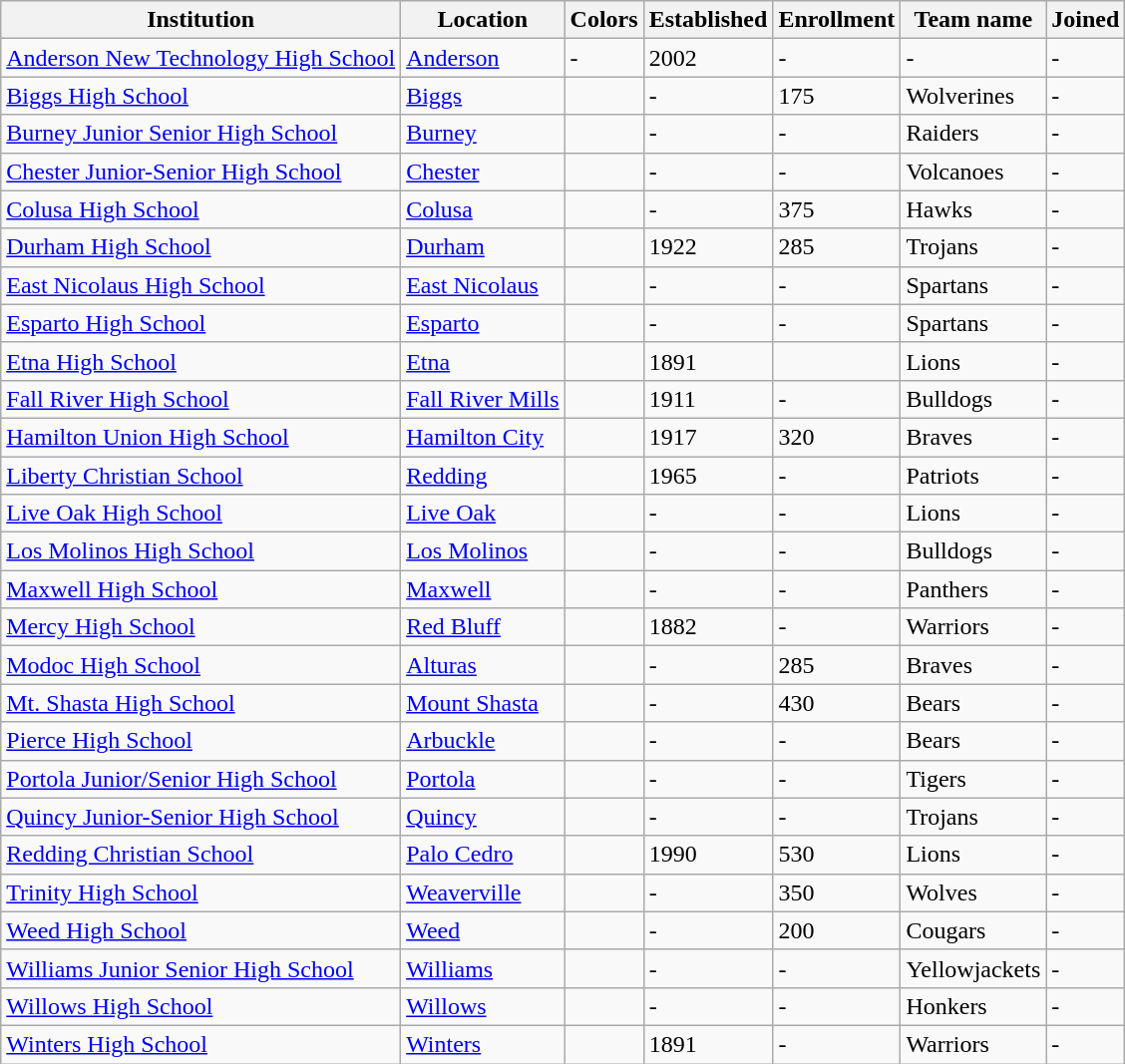<table class="wikitable">
<tr>
<th>Institution</th>
<th>Location</th>
<th>Colors</th>
<th>Established</th>
<th>Enrollment</th>
<th>Team name</th>
<th>Joined</th>
</tr>
<tr>
<td><a href='#'>Anderson New Technology High School</a></td>
<td><a href='#'>Anderson</a></td>
<td>-</td>
<td>2002</td>
<td>-</td>
<td>-</td>
<td>-</td>
</tr>
<tr>
<td><a href='#'>Biggs High School</a></td>
<td><a href='#'>Biggs</a></td>
<td></td>
<td>-</td>
<td>175</td>
<td>Wolverines</td>
<td>-</td>
</tr>
<tr>
<td><a href='#'>Burney Junior Senior High School</a></td>
<td><a href='#'>Burney</a></td>
<td></td>
<td>-</td>
<td>-</td>
<td>Raiders</td>
<td>-</td>
</tr>
<tr>
<td><a href='#'>Chester Junior-Senior High School</a></td>
<td><a href='#'>Chester</a></td>
<td></td>
<td>-</td>
<td>-</td>
<td>Volcanoes</td>
<td>-</td>
</tr>
<tr>
<td><a href='#'>Colusa High School</a></td>
<td><a href='#'>Colusa</a></td>
<td></td>
<td>-</td>
<td>375</td>
<td>Hawks</td>
<td>-</td>
</tr>
<tr>
<td><a href='#'>Durham High School</a></td>
<td><a href='#'>Durham</a></td>
<td></td>
<td>1922</td>
<td>285</td>
<td>Trojans</td>
<td>-</td>
</tr>
<tr>
<td><a href='#'>East Nicolaus High School</a></td>
<td><a href='#'>East Nicolaus</a></td>
<td></td>
<td>-</td>
<td>-</td>
<td>Spartans</td>
<td>-</td>
</tr>
<tr>
<td><a href='#'>Esparto High School</a></td>
<td><a href='#'>Esparto</a></td>
<td></td>
<td>-</td>
<td>-</td>
<td>Spartans</td>
<td>-</td>
</tr>
<tr>
<td><a href='#'>Etna High School</a></td>
<td><a href='#'>Etna</a></td>
<td></td>
<td>1891</td>
<td></td>
<td>Lions</td>
<td>-</td>
</tr>
<tr>
<td><a href='#'>Fall River High School</a></td>
<td><a href='#'>Fall River Mills</a></td>
<td></td>
<td>1911</td>
<td>-</td>
<td>Bulldogs</td>
<td>-</td>
</tr>
<tr>
<td><a href='#'>Hamilton Union High School</a></td>
<td><a href='#'>Hamilton City</a></td>
<td></td>
<td>1917</td>
<td>320</td>
<td>Braves</td>
<td>-</td>
</tr>
<tr>
<td><a href='#'>Liberty Christian School</a></td>
<td><a href='#'>Redding</a></td>
<td></td>
<td>1965</td>
<td>-</td>
<td>Patriots</td>
<td>-</td>
</tr>
<tr>
<td><a href='#'>Live Oak High School</a></td>
<td><a href='#'>Live Oak</a></td>
<td></td>
<td>-</td>
<td>-</td>
<td>Lions</td>
<td>-</td>
</tr>
<tr>
<td><a href='#'>Los Molinos High School</a></td>
<td><a href='#'>Los Molinos</a></td>
<td></td>
<td>-</td>
<td>-</td>
<td>Bulldogs</td>
<td>-</td>
</tr>
<tr>
<td><a href='#'>Maxwell High School</a></td>
<td><a href='#'>Maxwell</a></td>
<td></td>
<td>-</td>
<td>-</td>
<td>Panthers</td>
<td>-</td>
</tr>
<tr>
<td><a href='#'>Mercy High School</a></td>
<td><a href='#'>Red Bluff</a></td>
<td></td>
<td>1882</td>
<td>-</td>
<td>Warriors</td>
<td>-</td>
</tr>
<tr>
<td><a href='#'>Modoc High School</a></td>
<td><a href='#'>Alturas</a></td>
<td></td>
<td>-</td>
<td>285</td>
<td>Braves</td>
<td>-</td>
</tr>
<tr>
<td><a href='#'>Mt. Shasta High School</a></td>
<td><a href='#'>Mount Shasta</a></td>
<td></td>
<td>-</td>
<td>430</td>
<td>Bears</td>
<td>-</td>
</tr>
<tr>
<td><a href='#'>Pierce High School</a></td>
<td><a href='#'>Arbuckle</a></td>
<td></td>
<td>-</td>
<td>-</td>
<td>Bears</td>
<td>-</td>
</tr>
<tr>
<td><a href='#'>Portola Junior/Senior High School</a></td>
<td><a href='#'>Portola</a></td>
<td></td>
<td>-</td>
<td>-</td>
<td>Tigers</td>
<td>-</td>
</tr>
<tr>
<td><a href='#'>Quincy Junior-Senior High School</a></td>
<td><a href='#'>Quincy</a></td>
<td></td>
<td>-</td>
<td>-</td>
<td>Trojans</td>
<td>-</td>
</tr>
<tr>
<td><a href='#'>Redding Christian School</a></td>
<td><a href='#'>Palo Cedro</a></td>
<td></td>
<td>1990</td>
<td>530</td>
<td>Lions</td>
<td>-</td>
</tr>
<tr>
<td><a href='#'>Trinity High School</a></td>
<td><a href='#'>Weaverville</a></td>
<td></td>
<td>-</td>
<td>350</td>
<td>Wolves</td>
<td>-</td>
</tr>
<tr>
<td><a href='#'>Weed High School</a></td>
<td><a href='#'>Weed</a></td>
<td></td>
<td>-</td>
<td>200</td>
<td>Cougars</td>
<td>-</td>
</tr>
<tr>
<td><a href='#'>Williams Junior Senior High School</a></td>
<td><a href='#'>Williams</a></td>
<td></td>
<td>-</td>
<td>-</td>
<td>Yellowjackets</td>
<td>-</td>
</tr>
<tr>
<td><a href='#'>Willows High School</a></td>
<td><a href='#'>Willows</a></td>
<td></td>
<td>-</td>
<td>-</td>
<td>Honkers</td>
<td>-</td>
</tr>
<tr>
<td><a href='#'>Winters High School</a></td>
<td><a href='#'>Winters</a></td>
<td></td>
<td>1891</td>
<td>-</td>
<td>Warriors</td>
<td>-</td>
</tr>
</table>
